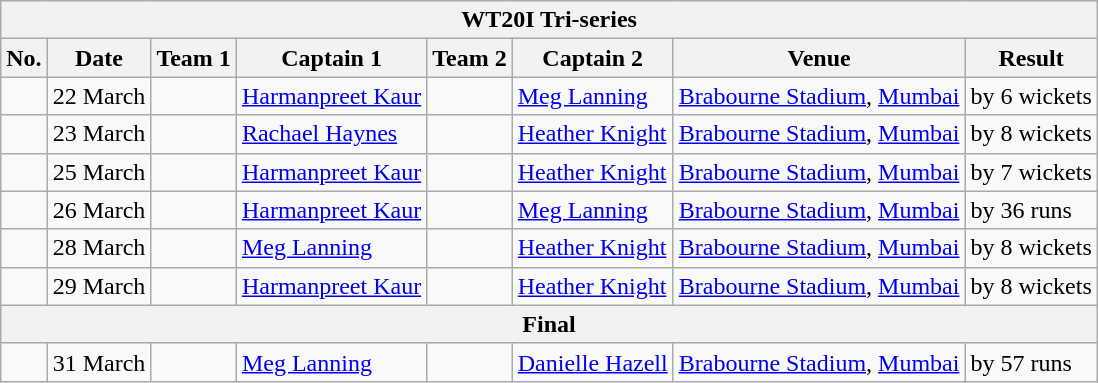<table class="wikitable">
<tr>
<th colspan="8">WT20I Tri-series</th>
</tr>
<tr>
<th>No.</th>
<th>Date</th>
<th>Team 1</th>
<th>Captain 1</th>
<th>Team 2</th>
<th>Captain 2</th>
<th>Venue</th>
<th>Result</th>
</tr>
<tr>
<td></td>
<td>22 March</td>
<td></td>
<td><a href='#'>Harmanpreet Kaur</a></td>
<td></td>
<td><a href='#'>Meg Lanning</a></td>
<td><a href='#'>Brabourne Stadium</a>, <a href='#'>Mumbai</a></td>
<td> by 6 wickets</td>
</tr>
<tr>
<td></td>
<td>23 March</td>
<td></td>
<td><a href='#'>Rachael Haynes</a></td>
<td></td>
<td><a href='#'>Heather Knight</a></td>
<td><a href='#'>Brabourne Stadium</a>, <a href='#'>Mumbai</a></td>
<td> by 8 wickets</td>
</tr>
<tr>
<td></td>
<td>25 March</td>
<td></td>
<td><a href='#'>Harmanpreet Kaur</a></td>
<td></td>
<td><a href='#'>Heather Knight</a></td>
<td><a href='#'>Brabourne Stadium</a>, <a href='#'>Mumbai</a></td>
<td> by 7 wickets</td>
</tr>
<tr>
<td></td>
<td>26 March</td>
<td></td>
<td><a href='#'>Harmanpreet Kaur</a></td>
<td></td>
<td><a href='#'>Meg Lanning</a></td>
<td><a href='#'>Brabourne Stadium</a>, <a href='#'>Mumbai</a></td>
<td> by 36 runs</td>
</tr>
<tr>
<td></td>
<td>28 March</td>
<td></td>
<td><a href='#'>Meg Lanning</a></td>
<td></td>
<td><a href='#'>Heather Knight</a></td>
<td><a href='#'>Brabourne Stadium</a>, <a href='#'>Mumbai</a></td>
<td> by 8 wickets</td>
</tr>
<tr>
<td></td>
<td>29 March</td>
<td></td>
<td><a href='#'>Harmanpreet Kaur</a></td>
<td></td>
<td><a href='#'>Heather Knight</a></td>
<td><a href='#'>Brabourne Stadium</a>, <a href='#'>Mumbai</a></td>
<td> by 8 wickets</td>
</tr>
<tr>
<th colspan="8">Final</th>
</tr>
<tr>
<td></td>
<td>31 March</td>
<td></td>
<td><a href='#'>Meg Lanning</a></td>
<td></td>
<td><a href='#'>Danielle Hazell</a></td>
<td><a href='#'>Brabourne Stadium</a>, <a href='#'>Mumbai</a></td>
<td> by 57 runs</td>
</tr>
</table>
